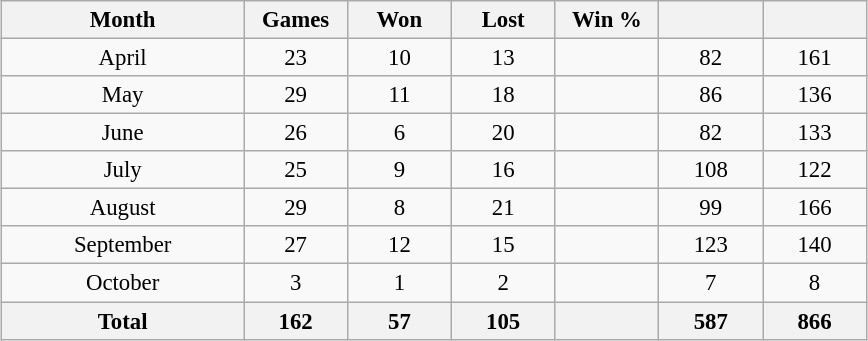<table class="wikitable" style="font-size:95%; text-align:center; width:38em;margin:0.5em auto;">
<tr>
<th width="28%">Month</th>
<th width="12%">Games</th>
<th width="12%">Won</th>
<th width="12%">Lost</th>
<th width="12%">Win %</th>
<th width="12%"></th>
<th width="12%"></th>
</tr>
<tr>
<td>April</td>
<td>23</td>
<td>10</td>
<td>13</td>
<td></td>
<td>82</td>
<td>161</td>
</tr>
<tr>
<td>May</td>
<td>29</td>
<td>11</td>
<td>18</td>
<td></td>
<td>86</td>
<td>136</td>
</tr>
<tr>
<td>June</td>
<td>26</td>
<td>6</td>
<td>20</td>
<td></td>
<td>82</td>
<td>133</td>
</tr>
<tr>
<td>July</td>
<td>25</td>
<td>9</td>
<td>16</td>
<td></td>
<td>108</td>
<td>122</td>
</tr>
<tr>
<td>August</td>
<td>29</td>
<td>8</td>
<td>21</td>
<td></td>
<td>99</td>
<td>166</td>
</tr>
<tr>
<td>September</td>
<td>27</td>
<td>12</td>
<td>15</td>
<td></td>
<td>123</td>
<td>140</td>
</tr>
<tr>
<td>October</td>
<td>3</td>
<td>1</td>
<td>2</td>
<td></td>
<td>7</td>
<td>8</td>
</tr>
<tr>
<th>Total</th>
<th>162</th>
<th>57</th>
<th>105</th>
<th></th>
<th>587</th>
<th>866</th>
</tr>
</table>
